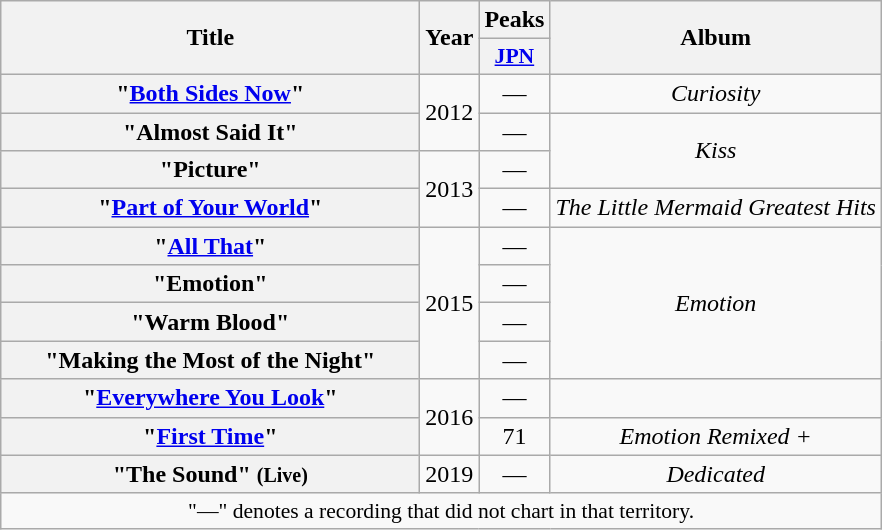<table class="wikitable plainrowheaders" style="text-align:center;">
<tr>
<th scope="col" rowspan="2" style="width:17em;">Title</th>
<th scope="col" rowspan="2">Year</th>
<th scope="col" colspan="1">Peaks</th>
<th scope="col" rowspan="2">Album</th>
</tr>
<tr>
<th scope="col" style="width:2em;font-size:90%;"><a href='#'>JPN</a><br></th>
</tr>
<tr>
<th scope = "row">"<a href='#'>Both Sides Now</a>"</th>
<td rowspan="2">2012</td>
<td>—</td>
<td><em>Curiosity</em></td>
</tr>
<tr>
<th scope = "row">"Almost Said It"</th>
<td>—</td>
<td rowspan="2"><em>Kiss</em></td>
</tr>
<tr>
<th scope = "row">"Picture"</th>
<td rowspan="2">2013</td>
<td>—</td>
</tr>
<tr>
<th scope="row">"<a href='#'>Part of Your World</a>"</th>
<td>—</td>
<td><em>The Little Mermaid Greatest Hits</em></td>
</tr>
<tr>
<th scope="row">"<a href='#'>All That</a>"</th>
<td rowspan="4">2015</td>
<td>—</td>
<td rowspan="4"><em>Emotion</em></td>
</tr>
<tr>
<th scope="row">"Emotion"</th>
<td>—</td>
</tr>
<tr>
<th scope="row">"Warm Blood"</th>
<td>—</td>
</tr>
<tr>
<th scope="row">"Making the Most of the Night"</th>
<td>—</td>
</tr>
<tr>
<th scope="row">"<a href='#'>Everywhere You Look</a>"</th>
<td rowspan="2">2016</td>
<td>—</td>
<td></td>
</tr>
<tr>
<th scope="row">"<a href='#'>First Time</a>"</th>
<td>71</td>
<td><em>Emotion Remixed +</em></td>
</tr>
<tr>
<th scope="row">"The Sound" <small>(Live)</small></th>
<td>2019</td>
<td>—</td>
<td><em>Dedicated</em></td>
</tr>
<tr>
<td colspan="5" style="font-size:90%">"—" denotes a recording that did not chart in that territory.</td>
</tr>
</table>
